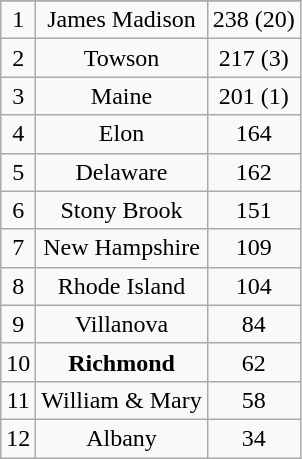<table class="wikitable">
<tr align="center">
</tr>
<tr align="center">
<td>1</td>
<td>James Madison</td>
<td>238 (20)</td>
</tr>
<tr align="center">
<td>2</td>
<td>Towson</td>
<td>217 (3)</td>
</tr>
<tr align="center">
<td>3</td>
<td>Maine</td>
<td>201 (1)</td>
</tr>
<tr align="center">
<td>4</td>
<td>Elon</td>
<td>164</td>
</tr>
<tr align="center">
<td>5</td>
<td>Delaware</td>
<td>162</td>
</tr>
<tr align="center">
<td>6</td>
<td>Stony Brook</td>
<td>151</td>
</tr>
<tr align="center">
<td>7</td>
<td>New Hampshire</td>
<td>109</td>
</tr>
<tr align="center">
<td>8</td>
<td>Rhode Island</td>
<td>104</td>
</tr>
<tr align="center">
<td>9</td>
<td>Villanova</td>
<td>84</td>
</tr>
<tr align="center">
<td>10</td>
<td><strong>Richmond</strong></td>
<td>62</td>
</tr>
<tr align="center">
<td>11</td>
<td>William & Mary</td>
<td>58</td>
</tr>
<tr align="center">
<td>12</td>
<td>Albany</td>
<td>34</td>
</tr>
</table>
